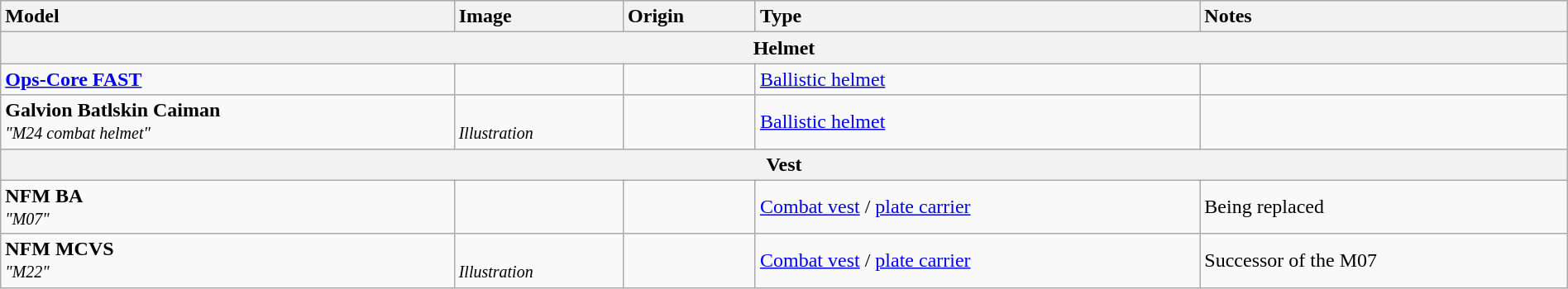<table class="wikitable" style="width:100%">
<tr>
<th style="text-align:left;">Model</th>
<th style="text-align:left;">Image</th>
<th style="text-align:left;">Origin</th>
<th style="text-align:left;">Type</th>
<th style="text-align:left;">Notes</th>
</tr>
<tr>
<th colspan="5">Helmet</th>
</tr>
<tr>
<td><a href='#'><strong>Ops-Core FAST</strong></a></td>
<td></td>
<td></td>
<td><a href='#'>Ballistic helmet</a><br></td>
</tr>
<tr>
<td><strong>Galvion Batlskin Caiman</strong><br><em><small>"M24 combat helmet"</small></em></td>
<td><br><em><small>Illustration</small></em></td>
<td></td>
<td><a href='#'>Ballistic helmet</a></td>
<td></td>
</tr>
<tr>
<th colspan="5">Vest</th>
</tr>
<tr>
<td><strong>NFM BA</strong><br><em><small>"M07"</small></em></td>
<td></td>
<td></td>
<td><a href='#'>Combat vest</a> / <a href='#'>plate carrier</a></td>
<td>Being replaced </td>
</tr>
<tr>
<td><strong>NFM MCVS</strong><br><em><small>"M22"</small></em></td>
<td><br><small><em>Illustration</em></small></td>
<td></td>
<td><a href='#'>Combat vest</a> / <a href='#'>plate carrier</a></td>
<td>Successor of the M07 </td>
</tr>
</table>
